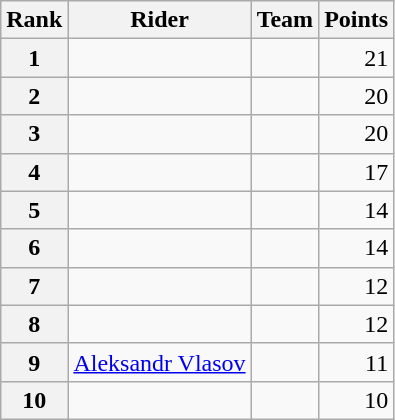<table class="wikitable" margin-bottom:0;">
<tr>
<th scope="col">Rank</th>
<th scope="col">Rider</th>
<th scope="col">Team</th>
<th scope="col">Points</th>
</tr>
<tr>
<th scope="row">1</th>
<td> </td>
<td></td>
<td align="right">21</td>
</tr>
<tr>
<th scope="row">2</th>
<td></td>
<td></td>
<td align="right">20</td>
</tr>
<tr>
<th scope="row">3</th>
<td></td>
<td></td>
<td align="right">20</td>
</tr>
<tr>
<th scope="row">4</th>
<td></td>
<td></td>
<td align="right">17</td>
</tr>
<tr>
<th scope="row">5</th>
<td></td>
<td></td>
<td align="right">14</td>
</tr>
<tr>
<th scope="row">6</th>
<td> </td>
<td></td>
<td align="right">14</td>
</tr>
<tr>
<th scope="row">7</th>
<td> </td>
<td></td>
<td align="right">12</td>
</tr>
<tr>
<th scope="row">8</th>
<td> </td>
<td></td>
<td align="right">12</td>
</tr>
<tr>
<th scope="row">9</th>
<td> <a href='#'>Aleksandr Vlasov</a></td>
<td></td>
<td align="right">11</td>
</tr>
<tr>
<th scope="row">10</th>
<td> </td>
<td></td>
<td align="right">10</td>
</tr>
</table>
